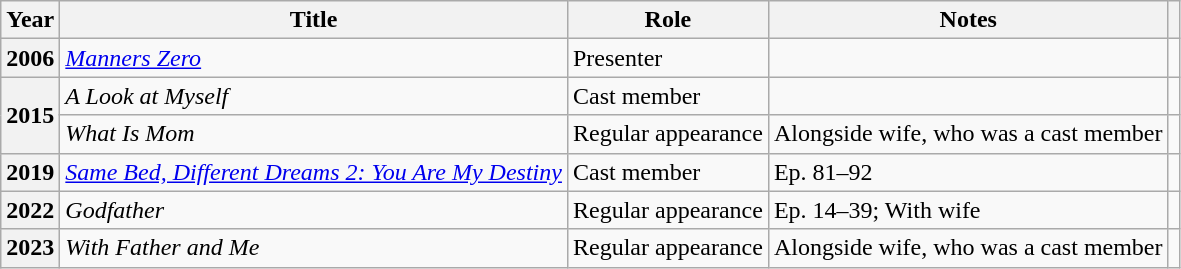<table class="wikitable sortable plainrowheaders">
<tr>
<th scope="col">Year</th>
<th scope="col">Title</th>
<th scope="col">Role</th>
<th scope="col" class="unsortable">Notes</th>
<th scope="col" class="unsortable"></th>
</tr>
<tr>
<th scope="row">2006</th>
<td><em><a href='#'>Manners Zero</a></em></td>
<td>Presenter</td>
<td></td>
<td></td>
</tr>
<tr>
<th scope="row" rowspan="2">2015</th>
<td><em>A Look at Myself</em></td>
<td>Cast member</td>
<td></td>
<td></td>
</tr>
<tr>
<td><em>What Is Mom</em></td>
<td>Regular appearance</td>
<td>Alongside wife, who was a cast member</td>
<td></td>
</tr>
<tr>
<th scope="row">2019</th>
<td><em><a href='#'>Same Bed, Different Dreams 2: You Are My Destiny</a></em></td>
<td>Cast member</td>
<td>Ep. 81–92</td>
<td></td>
</tr>
<tr>
<th scope="row">2022</th>
<td><em>Godfather</em></td>
<td>Regular appearance</td>
<td>Ep. 14–39; With wife</td>
<td></td>
</tr>
<tr>
<th scope="row">2023</th>
<td><em>With Father and Me</em></td>
<td>Regular appearance</td>
<td>Alongside wife, who was a cast member</td>
<td></td>
</tr>
</table>
